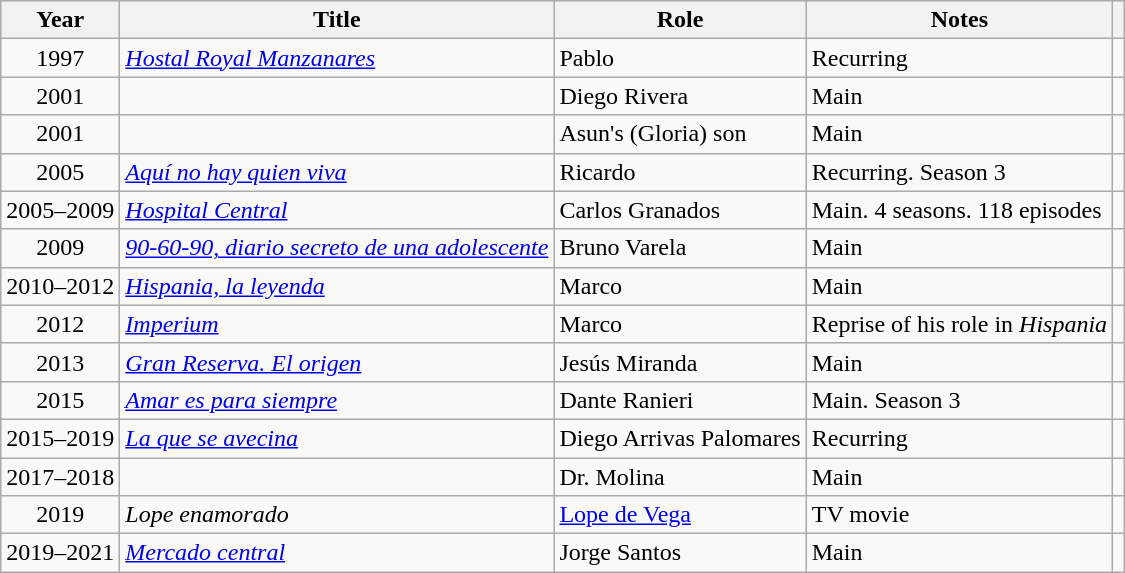<table class="wikitable sortable">
<tr>
<th>Year</th>
<th>Title</th>
<th>Role</th>
<th class="unsortable">Notes</th>
<th></th>
</tr>
<tr>
<td align = "center">1997</td>
<td><em><a href='#'>Hostal Royal Manzanares</a></em></td>
<td>Pablo</td>
<td>Recurring</td>
<td align = "center"></td>
</tr>
<tr>
<td align = "center">2001</td>
<td><em></em></td>
<td>Diego Rivera</td>
<td>Main</td>
<td align = "center"></td>
</tr>
<tr>
<td align = "center">2001</td>
<td><em></em></td>
<td>Asun's (Gloria) son</td>
<td>Main</td>
<td align = "center"></td>
</tr>
<tr>
<td align = "center">2005</td>
<td><em><a href='#'>Aquí no hay quien viva</a></em></td>
<td>Ricardo</td>
<td>Recurring. Season 3</td>
<td align = "center"></td>
</tr>
<tr>
<td align = "center">2005–2009</td>
<td><em><a href='#'>Hospital Central</a></em></td>
<td>Carlos Granados</td>
<td>Main. 4 seasons. 118 episodes</td>
<td align = "center"></td>
</tr>
<tr>
<td align = "center">2009</td>
<td><em><a href='#'>90-60-90, diario secreto de una adolescente</a></em></td>
<td>Bruno Varela</td>
<td>Main</td>
<td align = "center"></td>
</tr>
<tr>
<td align = "center">2010–2012</td>
<td><em><a href='#'>Hispania, la leyenda</a></em></td>
<td>Marco</td>
<td>Main</td>
<td align = "center"></td>
</tr>
<tr>
<td align = "center">2012</td>
<td><a href='#'><em>Imperium</em></a></td>
<td>Marco</td>
<td>Reprise of his role in <em>Hispania</em></td>
<td align = "center"></td>
</tr>
<tr>
<td align = "center">2013</td>
<td><em><a href='#'>Gran Reserva. El origen</a></em></td>
<td>Jesús Miranda</td>
<td>Main</td>
<td align = "center"></td>
</tr>
<tr>
<td align = "center">2015</td>
<td><em><a href='#'>Amar es para siempre</a></em></td>
<td>Dante Ranieri</td>
<td>Main. Season 3</td>
<td align = "center"></td>
</tr>
<tr>
<td align = "center">2015–2019</td>
<td><em><a href='#'>La que se avecina</a></em></td>
<td>Diego Arrivas Palomares</td>
<td>Recurring</td>
<td align = "center"></td>
</tr>
<tr>
<td align = "center">2017–2018</td>
<td><em></em></td>
<td>Dr. Molina</td>
<td>Main</td>
<td align = "center"></td>
</tr>
<tr>
<td align = "center">2019</td>
<td><em>Lope enamorado</em></td>
<td><a href='#'>Lope de Vega</a></td>
<td>TV movie</td>
<td align = "center"></td>
</tr>
<tr>
<td align = "center">2019–2021</td>
<td><em><a href='#'>Mercado central</a></em></td>
<td>Jorge Santos</td>
<td>Main</td>
<td align = "center"></td>
</tr>
</table>
